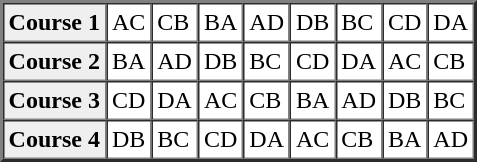<table border="2" cellpadding="3" cellspacing="0" align="right">
<tr>
<td style="font-weight:bold; background:#efefef;">Course 1</td>
<td>AC</td>
<td>CB</td>
<td>BA</td>
<td>AD</td>
<td>DB</td>
<td>BC</td>
<td>CD</td>
<td>DA</td>
</tr>
<tr>
<td style="font-weight:bold; background:#efefef;">Course 2</td>
<td>BA</td>
<td>AD</td>
<td>DB</td>
<td>BC</td>
<td>CD</td>
<td>DA</td>
<td>AC</td>
<td>CB</td>
</tr>
<tr>
<td style="font-weight:bold; background:#efefef;">Course 3</td>
<td>CD</td>
<td>DA</td>
<td>AC</td>
<td>CB</td>
<td>BA</td>
<td>AD</td>
<td>DB</td>
<td>BC</td>
</tr>
<tr>
<td style="font-weight:bold; background:#efefef;">Course 4</td>
<td>DB</td>
<td>BC</td>
<td>CD</td>
<td>DA</td>
<td>AC</td>
<td>CB</td>
<td>BA</td>
<td>AD</td>
</tr>
<tr>
</tr>
</table>
